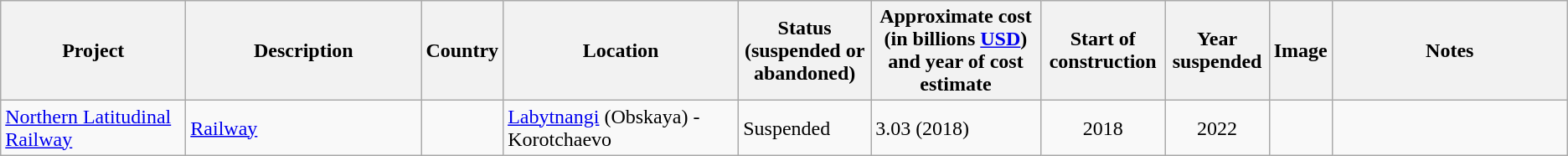<table class="wikitable sortable">
<tr>
<th width="140">Project</th>
<th width="180">Description</th>
<th>Country</th>
<th width="180">Location</th>
<th>Status (suspended or abandoned)</th>
<th data-sort-type="currency">Approximate cost (in billions <a href='#'>USD</a>) and year of cost estimate</th>
<th align="center">Start of construction</th>
<th align="center">Year suspended</th>
<th align="center">Image</th>
<th width="180">Notes</th>
</tr>
<tr>
<td><a href='#'>Northern Latitudinal Railway</a></td>
<td><a href='#'>Railway</a></td>
<td></td>
<td><a href='#'>Labytnangi</a> (Obskaya) - Korotchaevo</td>
<td>Suspended</td>
<td>3.03 (2018)</td>
<td align="center">2018</td>
<td align="center">2022</td>
<td></td>
<td></td>
</tr>
</table>
